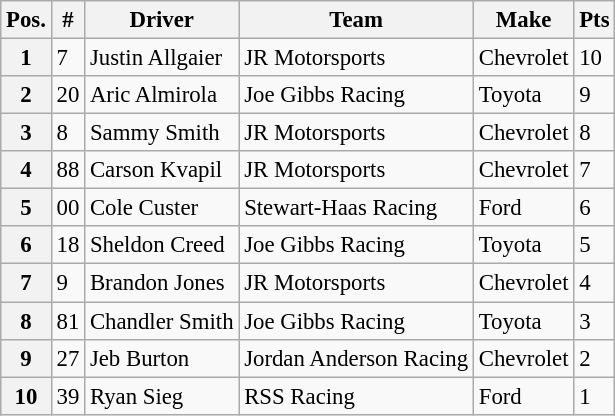<table class="wikitable" style="font-size:95%">
<tr>
<th>Pos.</th>
<th>#</th>
<th>Driver</th>
<th>Team</th>
<th>Make</th>
<th>Pts</th>
</tr>
<tr>
<th>1</th>
<td>7</td>
<td>Justin Allgaier</td>
<td>JR Motorsports</td>
<td>Chevrolet</td>
<td>10</td>
</tr>
<tr>
<th>2</th>
<td>20</td>
<td>Aric Almirola</td>
<td>Joe Gibbs Racing</td>
<td>Toyota</td>
<td>9</td>
</tr>
<tr>
<th>3</th>
<td>8</td>
<td>Sammy Smith</td>
<td>JR Motorsports</td>
<td>Chevrolet</td>
<td>8</td>
</tr>
<tr>
<th>4</th>
<td>88</td>
<td>Carson Kvapil</td>
<td>JR Motorsports</td>
<td>Chevrolet</td>
<td>7</td>
</tr>
<tr>
<th>5</th>
<td>00</td>
<td>Cole Custer</td>
<td>Stewart-Haas Racing</td>
<td>Ford</td>
<td>6</td>
</tr>
<tr>
<th>6</th>
<td>18</td>
<td>Sheldon Creed</td>
<td>Joe Gibbs Racing</td>
<td>Toyota</td>
<td>5</td>
</tr>
<tr>
<th>7</th>
<td>9</td>
<td>Brandon Jones</td>
<td>JR Motorsports</td>
<td>Chevrolet</td>
<td>4</td>
</tr>
<tr>
<th>8</th>
<td>81</td>
<td>Chandler Smith</td>
<td>Joe Gibbs Racing</td>
<td>Toyota</td>
<td>3</td>
</tr>
<tr>
<th>9</th>
<td>27</td>
<td>Jeb Burton</td>
<td>Jordan Anderson Racing</td>
<td>Chevrolet</td>
<td>2</td>
</tr>
<tr>
<th>10</th>
<td>39</td>
<td>Ryan Sieg</td>
<td>RSS Racing</td>
<td>Ford</td>
<td>1</td>
</tr>
</table>
